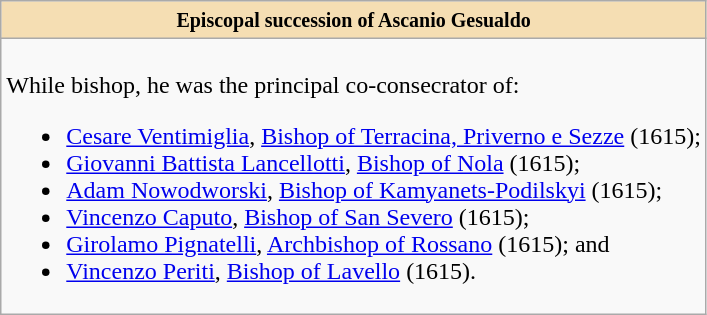<table role="presentation" class="wikitable mw-collapsible mw-collapsed"|>
<tr>
<th style="background:#F5DEB3"><small>Episcopal succession of Ascanio Gesualdo</small></th>
</tr>
<tr>
<td><br>While bishop, he was the principal co-consecrator of:<ul><li><a href='#'>Cesare Ventimiglia</a>, <a href='#'>Bishop of Terracina, Priverno e Sezze</a> (1615);</li><li><a href='#'>Giovanni Battista Lancellotti</a>, <a href='#'>Bishop of Nola</a> (1615);</li><li><a href='#'>Adam Nowodworski</a>, <a href='#'>Bishop of Kamyanets-Podilskyi</a> (1615);</li><li><a href='#'>Vincenzo Caputo</a>, <a href='#'>Bishop of San Severo</a> (1615);</li><li><a href='#'>Girolamo Pignatelli</a>, <a href='#'>Archbishop of Rossano</a> (1615); and</li><li><a href='#'>Vincenzo Periti</a>, <a href='#'>Bishop of Lavello</a> (1615).</li></ul></td>
</tr>
</table>
